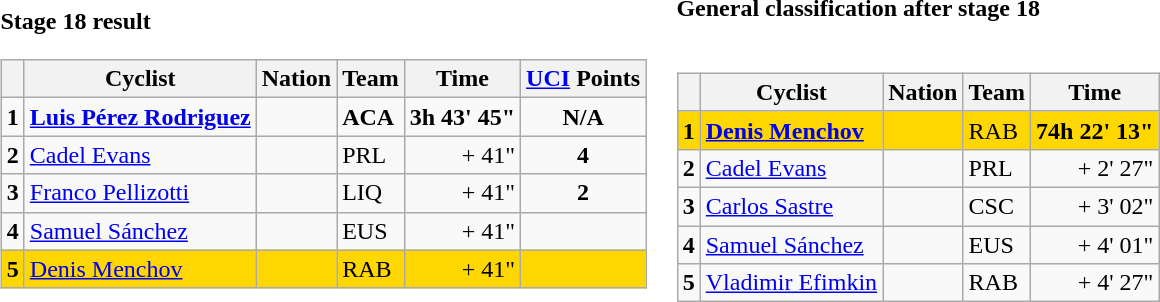<table>
<tr>
<td><strong>Stage 18 result</strong><br><table class="wikitable">
<tr>
<th></th>
<th>Cyclist</th>
<th>Nation</th>
<th>Team</th>
<th>Time</th>
<th><a href='#'>UCI</a> Points</th>
</tr>
<tr>
<td><strong>1</strong></td>
<td><strong><a href='#'>Luis Pérez Rodriguez</a></strong></td>
<td><strong></strong></td>
<td><strong>ACA</strong></td>
<td align=right><strong>3h 43' 45"</strong></td>
<td align=center><strong>N/A</strong></td>
</tr>
<tr>
<td><strong>2</strong></td>
<td><a href='#'>Cadel Evans</a></td>
<td></td>
<td>PRL</td>
<td align=right>+ 41"</td>
<td align=center><strong>4</strong></td>
</tr>
<tr>
<td><strong>3</strong></td>
<td><a href='#'>Franco Pellizotti</a></td>
<td></td>
<td>LIQ</td>
<td align="right">+ 41"</td>
<td align=center><strong>2</strong></td>
</tr>
<tr>
<td><strong>4</strong></td>
<td><a href='#'>Samuel Sánchez</a></td>
<td></td>
<td>EUS</td>
<td align="right">+ 41"</td>
<td></td>
</tr>
<tr bgcolor=gold>
<td><strong>5</strong></td>
<td><a href='#'>Denis Menchov</a></td>
<td></td>
<td>RAB</td>
<td align="right">+ 41"</td>
<td></td>
</tr>
</table>
</td>
<td><strong>General classification after stage 18 <br></strong><br><table class="wikitable">
<tr>
<th></th>
<th>Cyclist</th>
<th>Nation</th>
<th>Team</th>
<th>Time</th>
</tr>
<tr bgcolor=gold>
<td><strong>1</strong></td>
<td><strong><a href='#'>Denis Menchov</a></strong></td>
<td><strong></strong></td>
<td>RAB</td>
<td align=right><strong>74h 22' 13"</strong></td>
</tr>
<tr>
<td><strong>2</strong></td>
<td><a href='#'>Cadel Evans</a></td>
<td></td>
<td>PRL</td>
<td align=right>+ 2' 27"</td>
</tr>
<tr>
<td><strong>3</strong></td>
<td><a href='#'>Carlos Sastre</a></td>
<td></td>
<td>CSC</td>
<td align="right">+ 3' 02"</td>
</tr>
<tr>
<td><strong>4</strong></td>
<td><a href='#'>Samuel Sánchez</a></td>
<td></td>
<td>EUS</td>
<td align="right">+ 4' 01"</td>
</tr>
<tr>
<td><strong>5</strong></td>
<td><a href='#'>Vladimir Efimkin</a></td>
<td></td>
<td>RAB</td>
<td align="right">+ 4' 27"</td>
</tr>
</table>
</td>
</tr>
</table>
